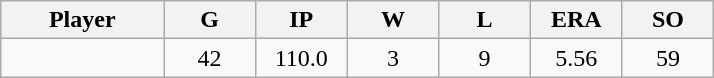<table class="wikitable sortable">
<tr>
<th bgcolor="#DDDDFF" width="16%">Player</th>
<th bgcolor="#DDDDFF" width="9%">G</th>
<th bgcolor="#DDDDFF" width="9%">IP</th>
<th bgcolor="#DDDDFF" width="9%">W</th>
<th bgcolor="#DDDDFF" width="9%">L</th>
<th bgcolor="#DDDDFF" width="9%">ERA</th>
<th bgcolor="#DDDDFF" width="9%">SO</th>
</tr>
<tr align="center">
<td></td>
<td>42</td>
<td>110.0</td>
<td>3</td>
<td>9</td>
<td>5.56</td>
<td>59</td>
</tr>
</table>
